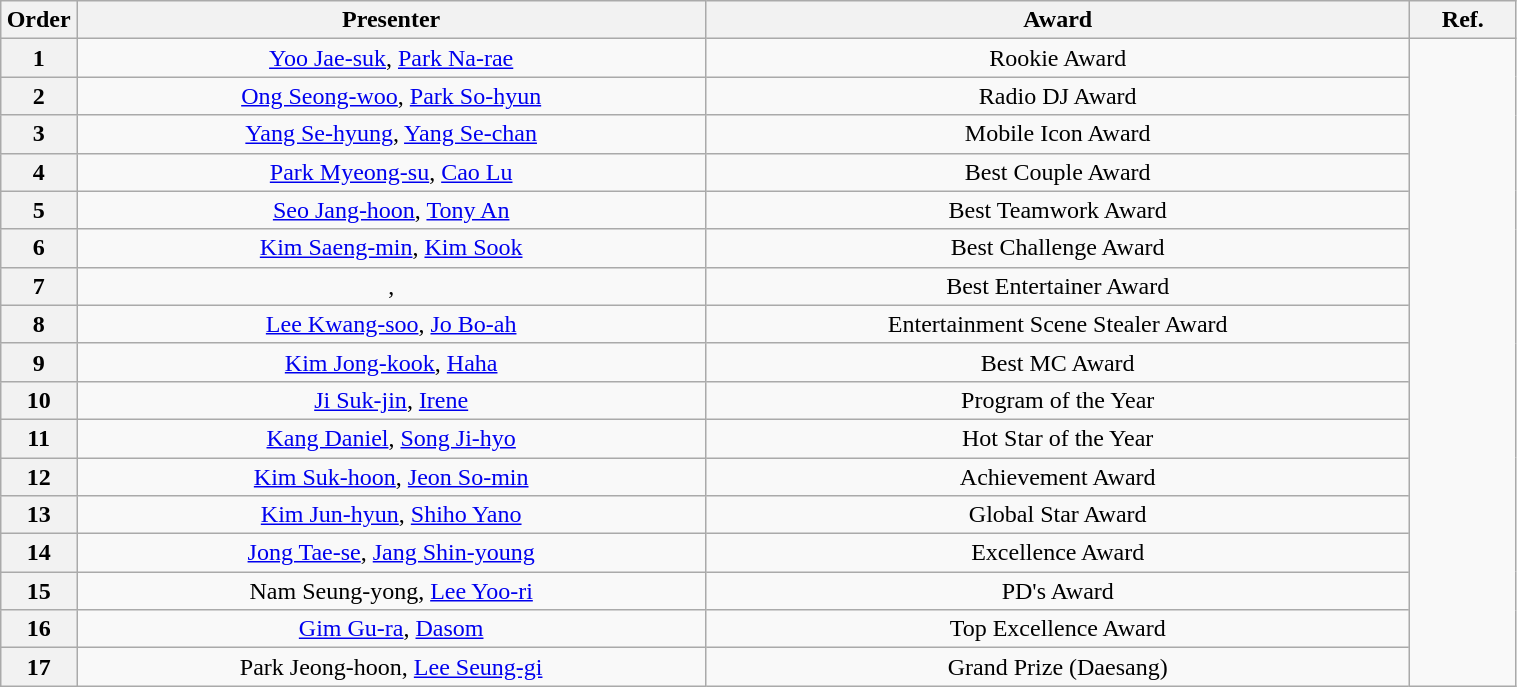<table class="wikitable" style="text-align:center; width:80%;">
<tr>
<th width="5%">Order</th>
<th>Presenter</th>
<th>Award</th>
<th>Ref.</th>
</tr>
<tr>
<th>1</th>
<td><a href='#'>Yoo Jae-suk</a>, <a href='#'>Park Na-rae</a></td>
<td>Rookie Award</td>
<td rowspan=17></td>
</tr>
<tr>
<th>2</th>
<td><a href='#'>Ong Seong-woo</a>, <a href='#'>Park So-hyun</a></td>
<td>Radio DJ Award</td>
</tr>
<tr>
<th>3</th>
<td><a href='#'>Yang Se-hyung</a>, <a href='#'>Yang Se-chan</a></td>
<td>Mobile Icon Award</td>
</tr>
<tr>
<th>4</th>
<td><a href='#'>Park Myeong-su</a>, <a href='#'>Cao Lu</a></td>
<td>Best Couple Award</td>
</tr>
<tr>
<th>5</th>
<td><a href='#'>Seo Jang-hoon</a>, <a href='#'>Tony An</a></td>
<td>Best Teamwork Award</td>
</tr>
<tr>
<th>6</th>
<td><a href='#'>Kim Saeng-min</a>, <a href='#'>Kim Sook</a></td>
<td>Best Challenge Award</td>
</tr>
<tr>
<th>7</th>
<td>, </td>
<td>Best Entertainer Award</td>
</tr>
<tr>
<th>8</th>
<td><a href='#'>Lee Kwang-soo</a>, <a href='#'>Jo Bo-ah</a></td>
<td>Entertainment Scene Stealer Award</td>
</tr>
<tr>
<th>9</th>
<td><a href='#'>Kim Jong-kook</a>, <a href='#'>Haha</a></td>
<td>Best MC Award</td>
</tr>
<tr>
<th>10</th>
<td><a href='#'>Ji Suk-jin</a>, <a href='#'>Irene</a></td>
<td>Program of the Year</td>
</tr>
<tr>
<th>11</th>
<td><a href='#'>Kang Daniel</a>, <a href='#'>Song Ji-hyo</a></td>
<td>Hot Star of the Year</td>
</tr>
<tr>
<th>12</th>
<td><a href='#'>Kim Suk-hoon</a>, <a href='#'>Jeon So-min</a></td>
<td>Achievement Award</td>
</tr>
<tr>
<th>13</th>
<td><a href='#'>Kim Jun-hyun</a>, <a href='#'>Shiho Yano</a></td>
<td>Global Star Award</td>
</tr>
<tr>
<th>14</th>
<td><a href='#'>Jong Tae-se</a>, <a href='#'>Jang Shin-young</a></td>
<td>Excellence Award</td>
</tr>
<tr>
<th>15</th>
<td>Nam Seung-yong, <a href='#'>Lee Yoo-ri</a></td>
<td>PD's Award</td>
</tr>
<tr>
<th>16</th>
<td><a href='#'>Gim Gu-ra</a>, <a href='#'>Dasom</a></td>
<td>Top Excellence Award</td>
</tr>
<tr>
<th>17</th>
<td>Park Jeong-hoon, <a href='#'>Lee Seung-gi</a></td>
<td>Grand Prize (Daesang)</td>
</tr>
</table>
